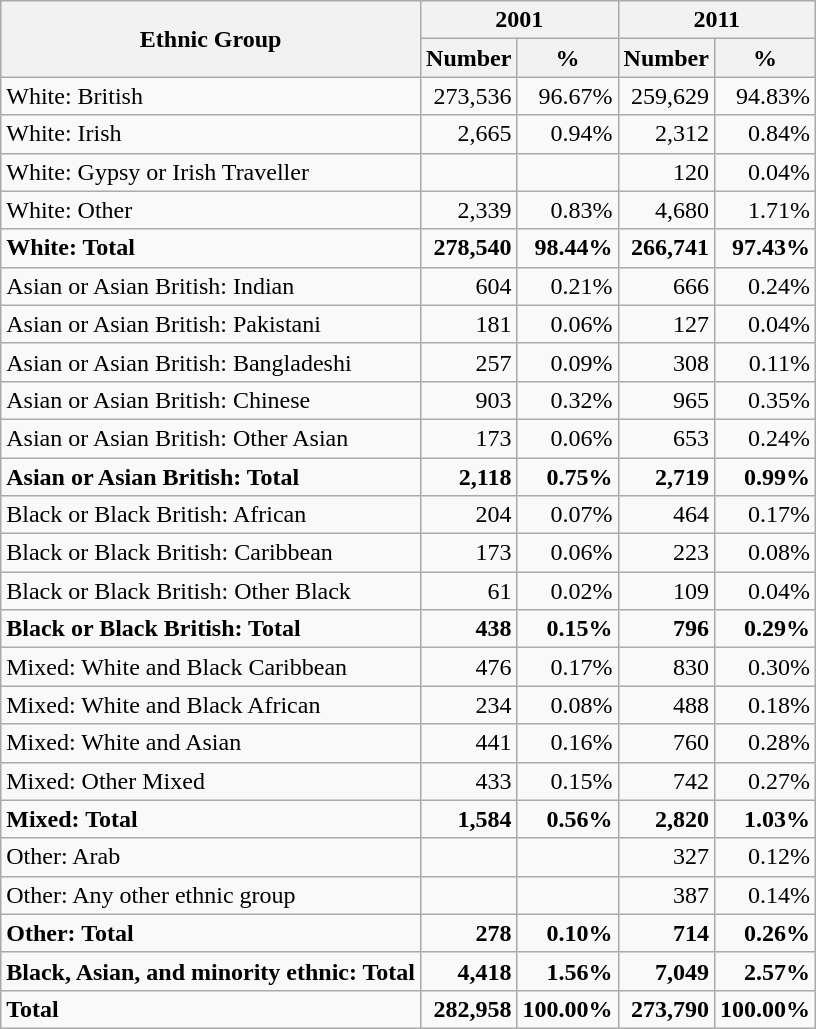<table class="wikitable sortable" style="text-align:right">
<tr>
<th rowspan="2">Ethnic Group</th>
<th colspan="2">2001</th>
<th colspan="2">2011</th>
</tr>
<tr>
<th>Number</th>
<th>%</th>
<th>Number</th>
<th>%</th>
</tr>
<tr>
<td style="text-align:left">White: British</td>
<td>273,536</td>
<td>96.67%</td>
<td>259,629</td>
<td>94.83%</td>
</tr>
<tr>
<td style="text-align:left">White: Irish</td>
<td>2,665</td>
<td>0.94%</td>
<td>2,312</td>
<td>0.84%</td>
</tr>
<tr>
<td style="text-align:left">White: Gypsy or Irish Traveller</td>
<td></td>
<td></td>
<td>120</td>
<td>0.04%</td>
</tr>
<tr>
<td style="text-align:left">White: Other</td>
<td>2,339</td>
<td>0.83%</td>
<td>4,680</td>
<td>1.71%</td>
</tr>
<tr>
<td style="text-align:left"><strong>White: Total</strong></td>
<td><strong>278,540</strong></td>
<td><strong>98.44%</strong></td>
<td><strong>266,741</strong></td>
<td><strong>97.43%</strong></td>
</tr>
<tr>
<td style="text-align:left">Asian or Asian British: Indian</td>
<td>604</td>
<td>0.21%</td>
<td>666</td>
<td>0.24%</td>
</tr>
<tr>
<td style="text-align:left">Asian or Asian British: Pakistani</td>
<td>181</td>
<td>0.06%</td>
<td>127</td>
<td>0.04%</td>
</tr>
<tr>
<td style="text-align:left">Asian or Asian British: Bangladeshi</td>
<td>257</td>
<td>0.09%</td>
<td>308</td>
<td>0.11%</td>
</tr>
<tr>
<td style="text-align:left">Asian or Asian British: Chinese</td>
<td>903</td>
<td>0.32%</td>
<td>965</td>
<td>0.35%</td>
</tr>
<tr>
<td style="text-align:left">Asian or Asian British: Other Asian</td>
<td>173</td>
<td>0.06%</td>
<td>653</td>
<td>0.24%</td>
</tr>
<tr>
<td style="text-align:left"><strong>Asian or Asian British: Total</strong></td>
<td><strong>2,118</strong></td>
<td><strong>0.75%</strong></td>
<td><strong>2,719</strong></td>
<td><strong>0.99%</strong></td>
</tr>
<tr>
<td style="text-align:left">Black or Black British: African</td>
<td>204</td>
<td>0.07%</td>
<td>464</td>
<td>0.17%</td>
</tr>
<tr>
<td style="text-align:left">Black or Black British: Caribbean</td>
<td>173</td>
<td>0.06%</td>
<td>223</td>
<td>0.08%</td>
</tr>
<tr>
<td style="text-align:left">Black or Black British: Other Black</td>
<td>61</td>
<td>0.02%</td>
<td>109</td>
<td>0.04%</td>
</tr>
<tr>
<td style="text-align:left"><strong>Black or Black British: Total</strong></td>
<td><strong>438</strong></td>
<td><strong>0.15%</strong></td>
<td><strong>796</strong></td>
<td><strong>0.29%</strong></td>
</tr>
<tr>
<td style="text-align:left">Mixed: White and Black Caribbean</td>
<td>476</td>
<td>0.17%</td>
<td>830</td>
<td>0.30%</td>
</tr>
<tr>
<td style="text-align:left">Mixed: White and Black African</td>
<td>234</td>
<td>0.08%</td>
<td>488</td>
<td>0.18%</td>
</tr>
<tr>
<td style="text-align:left">Mixed: White and Asian</td>
<td>441</td>
<td>0.16%</td>
<td>760</td>
<td>0.28%</td>
</tr>
<tr>
<td style="text-align:left">Mixed: Other Mixed</td>
<td>433</td>
<td>0.15%</td>
<td>742</td>
<td>0.27%</td>
</tr>
<tr>
<td style="text-align:left"><strong>Mixed: Total</strong></td>
<td><strong>1,584</strong></td>
<td><strong>0.56%</strong></td>
<td><strong>2,820</strong></td>
<td><strong>1.03%</strong></td>
</tr>
<tr>
<td style="text-align:left">Other: Arab</td>
<td></td>
<td></td>
<td>327</td>
<td>0.12%</td>
</tr>
<tr>
<td style="text-align:left">Other: Any other ethnic group</td>
<td></td>
<td></td>
<td>387</td>
<td>0.14%</td>
</tr>
<tr 5>
<td style="text-align:left"><strong>Other: Total</strong></td>
<td><strong>278</strong></td>
<td><strong>0.10%</strong></td>
<td><strong>714</strong></td>
<td><strong>0.26%</strong></td>
</tr>
<tr>
<td style="text-align:left"><strong>Black, Asian, and minority ethnic: Total</strong></td>
<td><strong>4,418</strong></td>
<td><strong>1.56%</strong></td>
<td><strong>7,049</strong></td>
<td><strong>2.57%</strong></td>
</tr>
<tr>
<td style="text-align:left"><strong>Total</strong></td>
<td><strong>282,958</strong></td>
<td><strong>100.00%</strong></td>
<td><strong>273,790</strong></td>
<td><strong>100.00%</strong></td>
</tr>
</table>
